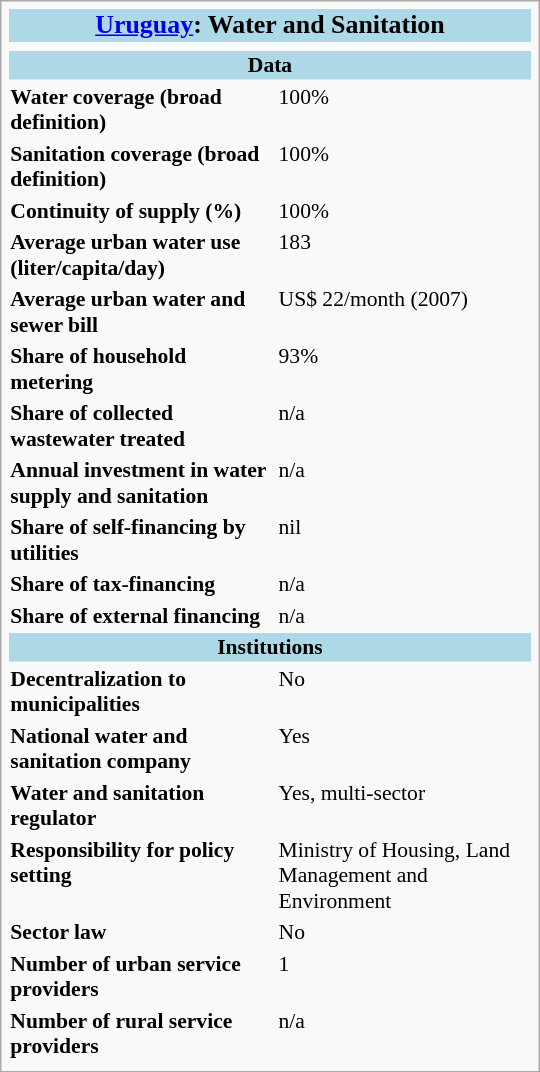<table style="width: 25em; font-size: 90%; text-align: left;" class="infobox">
<tr>
<th align="center" bgcolor="lightblue" colspan="2"><big><a href='#'>Uruguay</a>: Water and Sanitation</big></th>
</tr>
<tr>
<td colspan="2" style="text-align:center"></td>
</tr>
<tr>
<th align="center" bgcolor="lightblue" colspan="3">Data</th>
</tr>
<tr>
<th align="left" valign="top">Water coverage (broad definition)</th>
<td valign="top">100%</td>
</tr>
<tr>
<th align="left" valign="top">Sanitation coverage (broad definition)</th>
<td valign="top">100%</td>
</tr>
<tr>
<th align="left" valign="top">Continuity of supply (%)</th>
<td valign="top">100%</td>
</tr>
<tr>
<th align="left" valign="top">Average urban water use (liter/capita/day)</th>
<td valign="top">183</td>
</tr>
<tr>
<th align="left" valign="top">Average urban water and sewer bill</th>
<td valign="top">US$ 22/month (2007)</td>
</tr>
<tr>
<th align="left" valign="top">Share of household metering</th>
<td valign="top">93%</td>
</tr>
<tr>
<th align="left" valign="top">Share of collected wastewater treated</th>
<td valign="top">n/a</td>
</tr>
<tr>
<th align="left" valign="top">Annual investment in water supply and sanitation</th>
<td valign="top">n/a</td>
</tr>
<tr>
<th align="left" valign="top">Share of self-financing by utilities</th>
<td valign="top">nil</td>
</tr>
<tr>
<th align="left" valign="top">Share of tax-financing</th>
<td valign="top">n/a</td>
</tr>
<tr>
<th align="left" valign="top">Share of external financing</th>
<td valign="top">n/a</td>
</tr>
<tr>
<th align="center" bgcolor="lightblue" colspan="3">Institutions</th>
</tr>
<tr>
<th align="left" valign="top">Decentralization to municipalities</th>
<td valign="top">No</td>
</tr>
<tr>
<th align="left" valign="top">National water and sanitation company</th>
<td valign="top">Yes</td>
</tr>
<tr>
<th align="left" valign="top">Water and sanitation regulator</th>
<td valign="top">Yes, multi-sector</td>
</tr>
<tr>
<th align="left" valign="top">Responsibility for policy setting</th>
<td valign="top">Ministry of Housing, Land Management and Environment</td>
</tr>
<tr>
<th align="left" valign="top">Sector law</th>
<td valign="top">No</td>
</tr>
<tr>
<th align="left" valign="top">Number of urban service providers</th>
<td valign="top">1</td>
</tr>
<tr>
<th align="left" valign="top">Number of rural service providers</th>
<td valign="top">n/a</td>
</tr>
<tr>
</tr>
</table>
